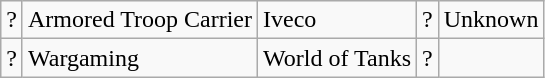<table class="wikitable" Wargaming>
<tr>
<td>?</td>
<td>Armored Troop Carrier</td>
<td>Iveco</td>
<td>?</td>
<td>Unknown</td>
</tr>
<tr>
<td>?</td>
<td>Wargaming</td>
<td>World of Tanks</td>
<td>?</td>
<td></td>
</tr>
</table>
